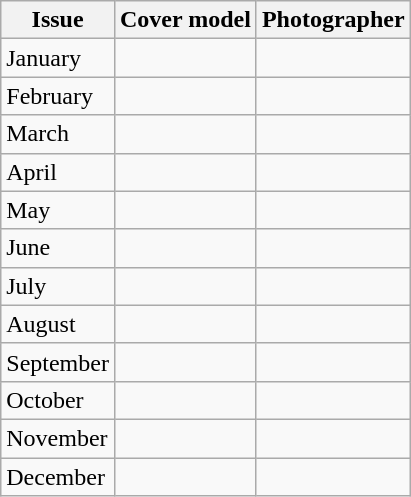<table class="sortable wikitable">
<tr>
<th>Issue</th>
<th>Cover model</th>
<th>Photographer</th>
</tr>
<tr>
<td>January</td>
<td></td>
<td></td>
</tr>
<tr>
<td>February</td>
<td></td>
<td></td>
</tr>
<tr>
<td>March</td>
<td></td>
<td></td>
</tr>
<tr>
<td>April</td>
<td></td>
<td></td>
</tr>
<tr>
<td>May</td>
<td></td>
<td></td>
</tr>
<tr>
<td>June</td>
<td></td>
<td></td>
</tr>
<tr>
<td>July</td>
<td></td>
<td></td>
</tr>
<tr>
<td>August</td>
<td></td>
<td></td>
</tr>
<tr>
<td>September</td>
<td></td>
<td></td>
</tr>
<tr>
<td>October</td>
<td></td>
<td></td>
</tr>
<tr>
<td>November</td>
<td></td>
<td></td>
</tr>
<tr>
<td>December</td>
<td></td>
<td></td>
</tr>
</table>
